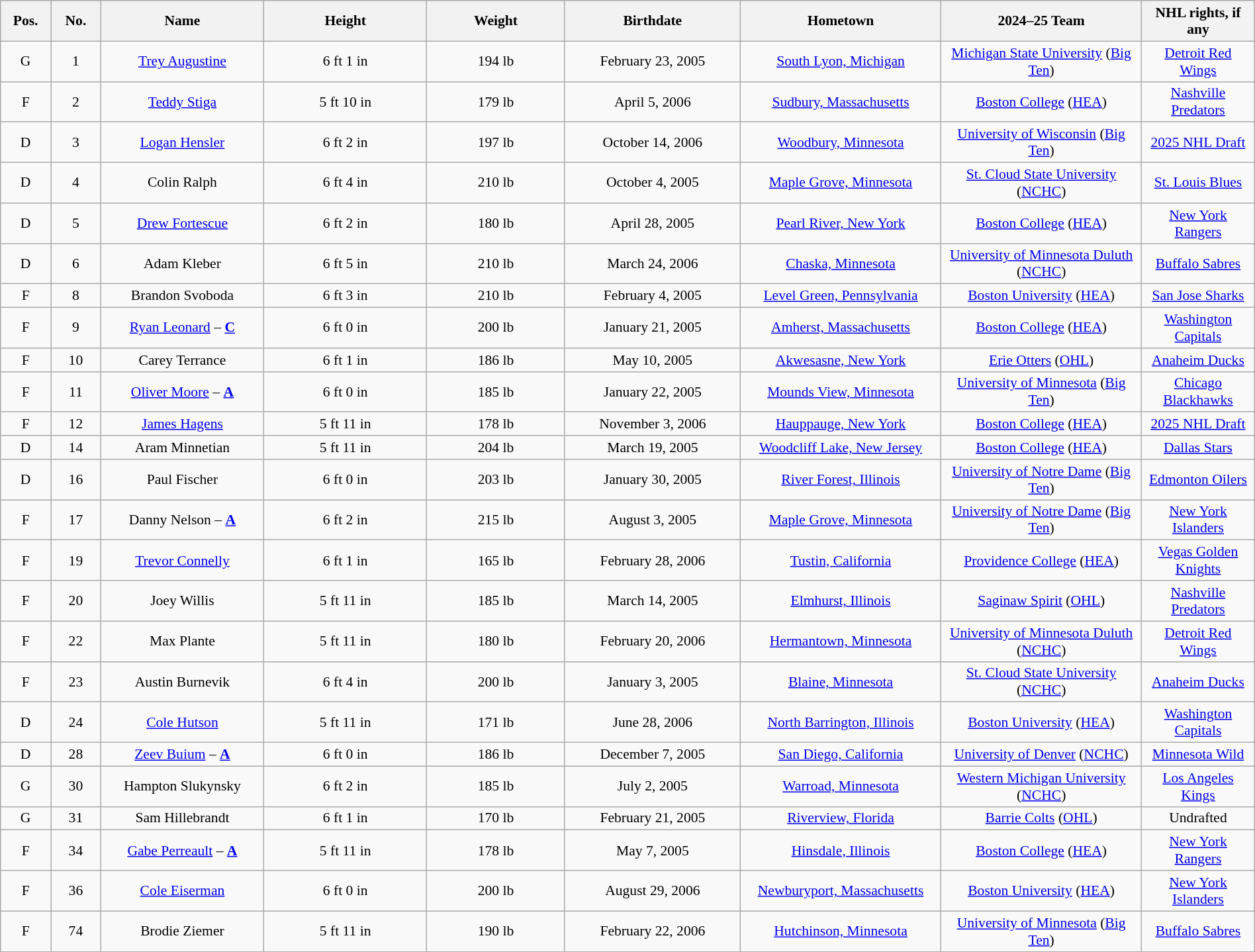<table width="100%" class="wikitable" style="font-size: 90%; text-align: center;">
<tr>
<th style="width:  4%;">Pos.</th>
<th style="width:  4%;">No.</th>
<th style="width: 13%;">Name</th>
<th style="width: 13%;">Height</th>
<th style="width: 11%;">Weight</th>
<th style="width: 14%;">Birthdate</th>
<th style="width: 16%;">Hometown</th>
<th style="width: 16%;">2024–25 Team</th>
<th style="width: 16%;">NHL rights, if any</th>
</tr>
<tr>
<td>G</td>
<td>1</td>
<td><a href='#'>Trey Augustine</a></td>
<td>6 ft 1 in</td>
<td>194 lb</td>
<td>February 23, 2005</td>
<td> <a href='#'>South Lyon, Michigan</a></td>
<td> <a href='#'>Michigan State University</a> (<a href='#'>Big Ten</a>)</td>
<td><a href='#'>Detroit Red Wings</a></td>
</tr>
<tr>
<td>F</td>
<td>2</td>
<td><a href='#'>Teddy Stiga</a></td>
<td>5 ft 10 in</td>
<td>179 lb</td>
<td>April 5, 2006</td>
<td> <a href='#'>Sudbury, Massachusetts</a></td>
<td> <a href='#'>Boston College</a> (<a href='#'>HEA</a>)</td>
<td><a href='#'>Nashville Predators</a></td>
</tr>
<tr>
<td>D</td>
<td>3</td>
<td><a href='#'>Logan Hensler</a></td>
<td>6 ft 2 in</td>
<td>197 lb</td>
<td>October 14, 2006</td>
<td> <a href='#'>Woodbury, Minnesota</a></td>
<td> <a href='#'>University of Wisconsin</a> (<a href='#'>Big Ten</a>)</td>
<td><a href='#'>2025 NHL Draft</a></td>
</tr>
<tr>
<td>D</td>
<td>4</td>
<td>Colin Ralph</td>
<td>6 ft 4 in</td>
<td>210 lb</td>
<td>October 4, 2005</td>
<td> <a href='#'>Maple Grove, Minnesota</a></td>
<td> <a href='#'>St. Cloud State University</a> (<a href='#'>NCHC</a>)</td>
<td><a href='#'>St. Louis Blues</a></td>
</tr>
<tr>
<td>D</td>
<td>5</td>
<td><a href='#'>Drew Fortescue</a></td>
<td>6 ft 2 in</td>
<td>180 lb</td>
<td>April 28, 2005</td>
<td> <a href='#'>Pearl River, New York</a></td>
<td> <a href='#'>Boston College</a> (<a href='#'>HEA</a>)</td>
<td><a href='#'>New York Rangers</a></td>
</tr>
<tr>
<td>D</td>
<td>6</td>
<td>Adam Kleber</td>
<td>6 ft 5 in</td>
<td>210 lb</td>
<td>March 24, 2006</td>
<td> <a href='#'>Chaska, Minnesota</a></td>
<td> <a href='#'>University of Minnesota Duluth</a> (<a href='#'>NCHC</a>)</td>
<td><a href='#'>Buffalo Sabres</a></td>
</tr>
<tr>
<td>F</td>
<td>8</td>
<td>Brandon Svoboda</td>
<td>6 ft 3 in</td>
<td>210 lb</td>
<td>February 4, 2005</td>
<td> <a href='#'>Level Green, Pennsylvania</a></td>
<td> <a href='#'>Boston University</a> (<a href='#'>HEA</a>)</td>
<td><a href='#'>San Jose Sharks</a></td>
</tr>
<tr>
<td>F</td>
<td>9</td>
<td><a href='#'>Ryan Leonard</a> – <strong><a href='#'>C</a></strong></td>
<td>6 ft 0 in</td>
<td>200 lb</td>
<td>January 21, 2005</td>
<td> <a href='#'>Amherst, Massachusetts</a></td>
<td> <a href='#'>Boston College</a> (<a href='#'>HEA</a>)</td>
<td><a href='#'>Washington Capitals</a></td>
</tr>
<tr>
<td>F</td>
<td>10</td>
<td>Carey Terrance</td>
<td>6 ft 1 in</td>
<td>186 lb</td>
<td>May 10, 2005</td>
<td> <a href='#'>Akwesasne, New York</a></td>
<td> <a href='#'>Erie Otters</a> (<a href='#'>OHL</a>)</td>
<td><a href='#'>Anaheim Ducks</a></td>
</tr>
<tr>
<td>F</td>
<td>11</td>
<td><a href='#'>Oliver Moore</a> – <strong><a href='#'>A</a></strong></td>
<td>6 ft 0 in</td>
<td>185 lb</td>
<td>January 22, 2005</td>
<td> <a href='#'>Mounds View, Minnesota</a></td>
<td> <a href='#'>University of Minnesota</a> (<a href='#'>Big Ten</a>)</td>
<td><a href='#'>Chicago Blackhawks</a></td>
</tr>
<tr>
<td>F</td>
<td>12</td>
<td><a href='#'>James Hagens</a></td>
<td>5 ft 11 in</td>
<td>178 lb</td>
<td>November 3, 2006</td>
<td> <a href='#'>Hauppauge, New York</a></td>
<td> <a href='#'>Boston College</a> (<a href='#'>HEA</a>)</td>
<td><a href='#'>2025 NHL Draft</a></td>
</tr>
<tr>
<td>D</td>
<td>14</td>
<td>Aram Minnetian</td>
<td>5 ft 11 in</td>
<td>204 lb</td>
<td>March 19, 2005</td>
<td> <a href='#'>Woodcliff Lake, New Jersey</a></td>
<td> <a href='#'>Boston College</a> (<a href='#'>HEA</a>)</td>
<td><a href='#'>Dallas Stars</a></td>
</tr>
<tr>
<td>D</td>
<td>16</td>
<td>Paul Fischer</td>
<td>6 ft 0 in</td>
<td>203 lb</td>
<td>January 30, 2005</td>
<td> <a href='#'>River Forest, Illinois</a></td>
<td> <a href='#'>University of Notre Dame</a> (<a href='#'>Big Ten</a>)</td>
<td><a href='#'>Edmonton Oilers</a></td>
</tr>
<tr>
<td>F</td>
<td>17</td>
<td>Danny Nelson – <strong><a href='#'>A</a></strong></td>
<td>6 ft 2 in</td>
<td>215 lb</td>
<td>August 3, 2005</td>
<td> <a href='#'>Maple Grove, Minnesota</a></td>
<td> <a href='#'>University of Notre Dame</a> (<a href='#'>Big Ten</a>)</td>
<td><a href='#'>New York Islanders</a></td>
</tr>
<tr>
<td>F</td>
<td>19</td>
<td><a href='#'>Trevor Connelly</a></td>
<td>6 ft 1 in</td>
<td>165 lb</td>
<td>February 28, 2006</td>
<td> <a href='#'>Tustin, California</a></td>
<td> <a href='#'>Providence College</a> (<a href='#'>HEA</a>)</td>
<td><a href='#'>Vegas Golden Knights</a></td>
</tr>
<tr>
<td>F</td>
<td>20</td>
<td>Joey Willis</td>
<td>5 ft 11 in</td>
<td>185 lb</td>
<td>March 14, 2005</td>
<td> <a href='#'>Elmhurst, Illinois</a></td>
<td> <a href='#'>Saginaw Spirit</a> (<a href='#'>OHL</a>)</td>
<td><a href='#'>Nashville Predators</a></td>
</tr>
<tr>
<td>F</td>
<td>22</td>
<td>Max Plante</td>
<td>5 ft 11 in</td>
<td>180 lb</td>
<td>February 20, 2006</td>
<td> <a href='#'>Hermantown, Minnesota</a></td>
<td> <a href='#'>University of Minnesota Duluth</a> (<a href='#'>NCHC</a>)</td>
<td><a href='#'>Detroit Red Wings</a></td>
</tr>
<tr>
<td>F</td>
<td>23</td>
<td>Austin Burnevik</td>
<td>6 ft 4 in</td>
<td>200 lb</td>
<td>January 3, 2005</td>
<td> <a href='#'>Blaine, Minnesota</a></td>
<td> <a href='#'>St. Cloud State University</a> (<a href='#'>NCHC</a>)</td>
<td><a href='#'>Anaheim Ducks</a></td>
</tr>
<tr>
<td>D</td>
<td>24</td>
<td><a href='#'>Cole Hutson</a></td>
<td>5 ft 11 in</td>
<td>171 lb</td>
<td>June 28, 2006</td>
<td> <a href='#'>North Barrington, Illinois</a></td>
<td> <a href='#'>Boston University</a> (<a href='#'>HEA</a>)</td>
<td><a href='#'>Washington Capitals</a></td>
</tr>
<tr>
<td>D</td>
<td>28</td>
<td><a href='#'>Zeev Buium</a> – <strong><a href='#'>A</a></strong></td>
<td>6 ft 0 in</td>
<td>186 lb</td>
<td>December 7, 2005</td>
<td> <a href='#'>San Diego, California</a></td>
<td> <a href='#'>University of Denver</a> (<a href='#'>NCHC</a>)</td>
<td><a href='#'>Minnesota Wild</a></td>
</tr>
<tr>
<td>G</td>
<td>30</td>
<td>Hampton Slukynsky</td>
<td>6 ft 2 in</td>
<td>185 lb</td>
<td>July 2, 2005</td>
<td> <a href='#'>Warroad, Minnesota</a></td>
<td> <a href='#'>Western Michigan University</a> (<a href='#'>NCHC</a>)</td>
<td><a href='#'>Los Angeles Kings</a></td>
</tr>
<tr>
<td>G</td>
<td>31</td>
<td>Sam Hillebrandt</td>
<td>6 ft 1 in</td>
<td>170 lb</td>
<td>February 21, 2005</td>
<td> <a href='#'>Riverview, Florida</a></td>
<td> <a href='#'>Barrie Colts</a> (<a href='#'>OHL</a>)</td>
<td>Undrafted</td>
</tr>
<tr>
<td>F</td>
<td>34</td>
<td><a href='#'>Gabe Perreault</a> – <strong><a href='#'>A</a></strong></td>
<td>5 ft 11 in</td>
<td>178 lb</td>
<td>May 7, 2005</td>
<td> <a href='#'>Hinsdale, Illinois</a></td>
<td> <a href='#'>Boston College</a> (<a href='#'>HEA</a>)</td>
<td><a href='#'>New York Rangers</a></td>
</tr>
<tr>
<td>F</td>
<td>36</td>
<td><a href='#'>Cole Eiserman</a></td>
<td>6 ft 0 in</td>
<td>200 lb</td>
<td>August 29, 2006</td>
<td> <a href='#'>Newburyport, Massachusetts</a></td>
<td> <a href='#'>Boston University</a> (<a href='#'>HEA</a>)</td>
<td><a href='#'>New York Islanders</a></td>
</tr>
<tr>
<td>F</td>
<td>74</td>
<td>Brodie Ziemer</td>
<td>5 ft 11 in</td>
<td>190 lb</td>
<td>February 22, 2006</td>
<td> <a href='#'>Hutchinson, Minnesota</a></td>
<td> <a href='#'>University of Minnesota</a> (<a href='#'>Big Ten</a>)</td>
<td><a href='#'>Buffalo Sabres</a></td>
</tr>
</table>
